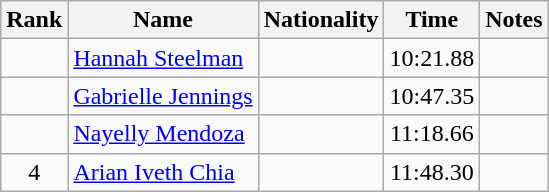<table class="wikitable sortable" style="text-align:center">
<tr>
<th>Rank</th>
<th>Name</th>
<th>Nationality</th>
<th>Time</th>
<th>Notes</th>
</tr>
<tr>
<td></td>
<td align=left><a href='#'>Hannah Steelman</a></td>
<td align=left></td>
<td>10:21.88</td>
<td></td>
</tr>
<tr>
<td></td>
<td align=left><a href='#'>Gabrielle Jennings</a></td>
<td align=left></td>
<td>10:47.35</td>
<td></td>
</tr>
<tr>
<td></td>
<td align=left><a href='#'>Nayelly Mendoza</a></td>
<td align=left></td>
<td>11:18.66</td>
<td></td>
</tr>
<tr>
<td>4</td>
<td align=left><a href='#'>Arian Iveth Chia</a></td>
<td align=left></td>
<td>11:48.30</td>
<td></td>
</tr>
</table>
